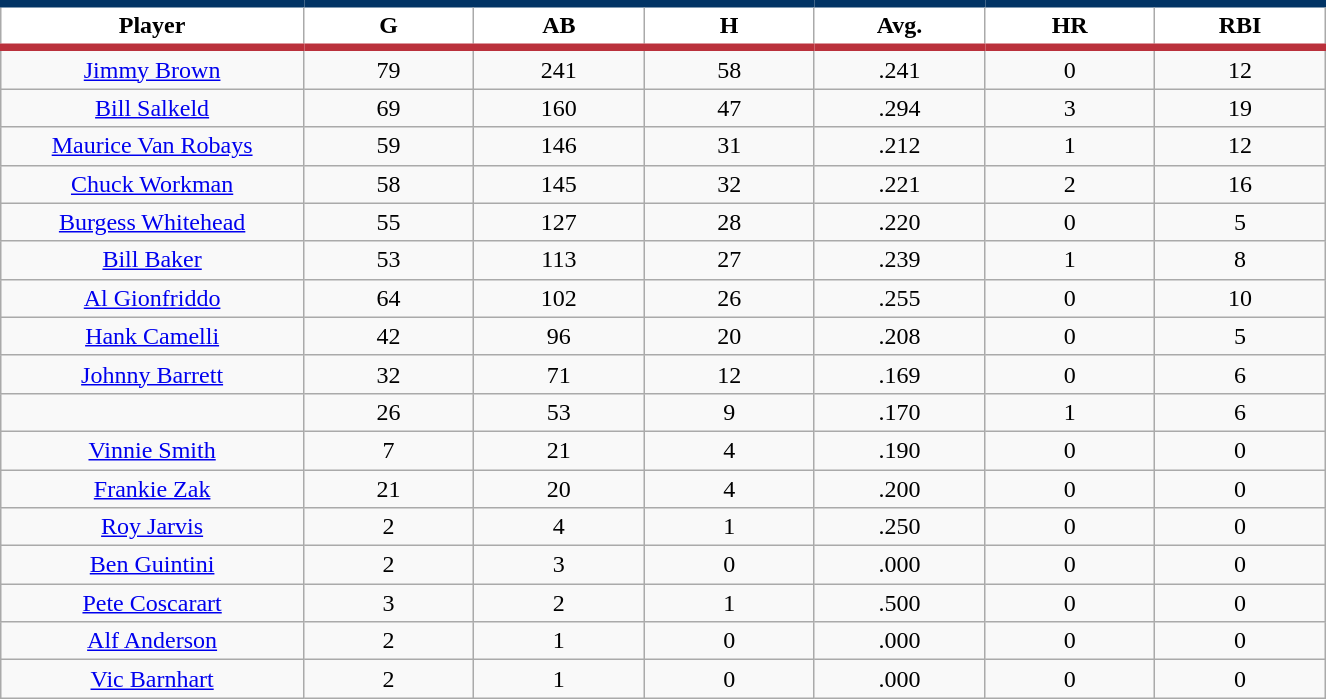<table class="wikitable sortable">
<tr>
<th style="background:#FFFFFF; border-top:#023465 5px solid; border-bottom:#ba313c 5px solid;" width="16%">Player</th>
<th style="background:#FFFFFF; border-top:#023465 5px solid; border-bottom:#ba313c 5px solid;" width="9%">G</th>
<th style="background:#FFFFFF; border-top:#023465 5px solid; border-bottom:#ba313c 5px solid;" width="9%">AB</th>
<th style="background:#FFFFFF; border-top:#023465 5px solid; border-bottom:#ba313c 5px solid;" width="9%">H</th>
<th style="background:#FFFFFF; border-top:#023465 5px solid; border-bottom:#ba313c 5px solid;" width="9%">Avg.</th>
<th style="background:#FFFFFF; border-top:#023465 5px solid; border-bottom:#ba313c 5px solid;" width="9%">HR</th>
<th style="background:#FFFFFF; border-top:#023465 5px solid; border-bottom:#ba313c 5px solid;" width="9%">RBI</th>
</tr>
<tr align="center">
<td><a href='#'>Jimmy Brown</a></td>
<td>79</td>
<td>241</td>
<td>58</td>
<td>.241</td>
<td>0</td>
<td>12</td>
</tr>
<tr align=center>
<td><a href='#'>Bill Salkeld</a></td>
<td>69</td>
<td>160</td>
<td>47</td>
<td>.294</td>
<td>3</td>
<td>19</td>
</tr>
<tr align=center>
<td><a href='#'>Maurice Van Robays</a></td>
<td>59</td>
<td>146</td>
<td>31</td>
<td>.212</td>
<td>1</td>
<td>12</td>
</tr>
<tr align=center>
<td><a href='#'>Chuck Workman</a></td>
<td>58</td>
<td>145</td>
<td>32</td>
<td>.221</td>
<td>2</td>
<td>16</td>
</tr>
<tr align=center>
<td><a href='#'>Burgess Whitehead</a></td>
<td>55</td>
<td>127</td>
<td>28</td>
<td>.220</td>
<td>0</td>
<td>5</td>
</tr>
<tr align=center>
<td><a href='#'>Bill Baker</a></td>
<td>53</td>
<td>113</td>
<td>27</td>
<td>.239</td>
<td>1</td>
<td>8</td>
</tr>
<tr align=center>
<td><a href='#'>Al Gionfriddo</a></td>
<td>64</td>
<td>102</td>
<td>26</td>
<td>.255</td>
<td>0</td>
<td>10</td>
</tr>
<tr align=center>
<td><a href='#'>Hank Camelli</a></td>
<td>42</td>
<td>96</td>
<td>20</td>
<td>.208</td>
<td>0</td>
<td>5</td>
</tr>
<tr align=center>
<td><a href='#'>Johnny Barrett</a></td>
<td>32</td>
<td>71</td>
<td>12</td>
<td>.169</td>
<td>0</td>
<td>6</td>
</tr>
<tr align=center>
<td></td>
<td>26</td>
<td>53</td>
<td>9</td>
<td>.170</td>
<td>1</td>
<td>6</td>
</tr>
<tr align="center">
<td><a href='#'>Vinnie Smith</a></td>
<td>7</td>
<td>21</td>
<td>4</td>
<td>.190</td>
<td>0</td>
<td>0</td>
</tr>
<tr align=center>
<td><a href='#'>Frankie Zak</a></td>
<td>21</td>
<td>20</td>
<td>4</td>
<td>.200</td>
<td>0</td>
<td>0</td>
</tr>
<tr align=center>
<td><a href='#'>Roy Jarvis</a></td>
<td>2</td>
<td>4</td>
<td>1</td>
<td>.250</td>
<td>0</td>
<td>0</td>
</tr>
<tr align=center>
<td><a href='#'>Ben Guintini</a></td>
<td>2</td>
<td>3</td>
<td>0</td>
<td>.000</td>
<td>0</td>
<td>0</td>
</tr>
<tr align=center>
<td><a href='#'>Pete Coscarart</a></td>
<td>3</td>
<td>2</td>
<td>1</td>
<td>.500</td>
<td>0</td>
<td>0</td>
</tr>
<tr align=center>
<td><a href='#'>Alf Anderson</a></td>
<td>2</td>
<td>1</td>
<td>0</td>
<td>.000</td>
<td>0</td>
<td>0</td>
</tr>
<tr align=center>
<td><a href='#'>Vic Barnhart</a></td>
<td>2</td>
<td>1</td>
<td>0</td>
<td>.000</td>
<td>0</td>
<td>0</td>
</tr>
</table>
